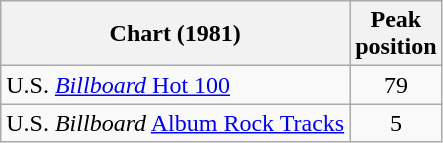<table class="wikitable sortable">
<tr>
<th>Chart (1981)</th>
<th>Peak<br>position</th>
</tr>
<tr>
<td>U.S. <a href='#'><em>Billboard</em> Hot 100</a></td>
<td align="center">79</td>
</tr>
<tr>
<td>U.S. <em>Billboard</em> <a href='#'>Album Rock Tracks</a></td>
<td align="center">5</td>
</tr>
</table>
